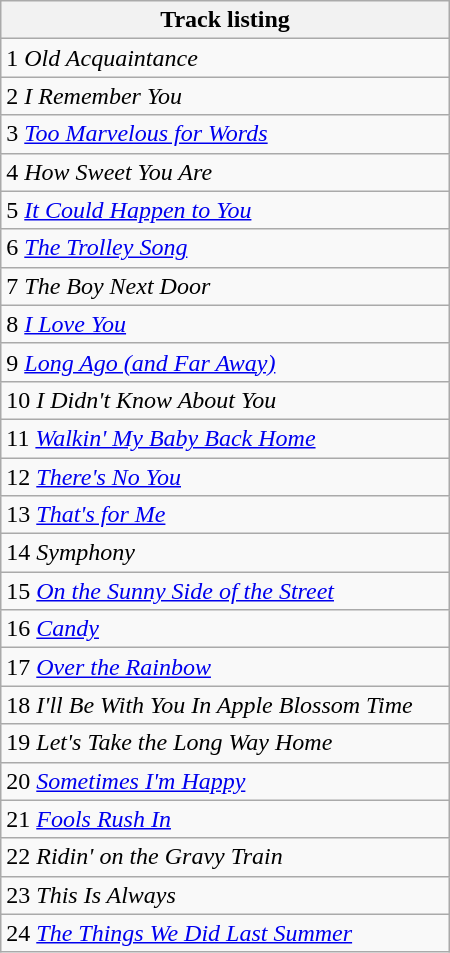<table class="wikitable collapsible collapsed" style="width:300px;">
<tr>
<th>Track listing</th>
</tr>
<tr>
<td>1  <em>Old Acquaintance</em></td>
</tr>
<tr>
<td>2  <em>I Remember You</em></td>
</tr>
<tr>
<td>3  <em><a href='#'>Too Marvelous for Words</a></em></td>
</tr>
<tr>
<td>4 <em>How Sweet You Are</em></td>
</tr>
<tr>
<td>5 <em><a href='#'>It Could Happen to You</a></em></td>
</tr>
<tr>
<td>6 <em><a href='#'>The Trolley Song</a></em></td>
</tr>
<tr>
<td>7 <em>The Boy Next Door</em></td>
</tr>
<tr>
<td>8 <em><a href='#'>I Love You</a></em></td>
</tr>
<tr>
<td>9 <em><a href='#'>Long Ago (and Far Away)</a></em></td>
</tr>
<tr>
<td>10 <em>I Didn't Know About You</em></td>
</tr>
<tr>
<td>11 <em><a href='#'>Walkin' My Baby Back Home</a></em></td>
</tr>
<tr>
<td>12 <em><a href='#'>There's No You</a></em></td>
</tr>
<tr>
<td>13 <em><a href='#'>That's for Me</a></em></td>
</tr>
<tr>
<td>14 <em>Symphony</em></td>
</tr>
<tr>
<td>15 <em><a href='#'>On the Sunny Side of the Street</a></em></td>
</tr>
<tr>
<td>16 <em><a href='#'>Candy</a></em></td>
</tr>
<tr>
<td>17 <em><a href='#'>Over the Rainbow</a></em></td>
</tr>
<tr>
<td>18 <em>I'll Be With You In Apple Blossom Time</em></td>
</tr>
<tr>
<td>19 <em>Let's Take the Long Way Home</em></td>
</tr>
<tr>
<td>20 <em><a href='#'>Sometimes I'm Happy</a></em></td>
</tr>
<tr>
<td>21 <em><a href='#'>Fools Rush In</a></em></td>
</tr>
<tr>
<td>22 <em>Ridin' on the Gravy Train</em></td>
</tr>
<tr>
<td>23 <em>This Is Always</em></td>
</tr>
<tr>
<td>24 <em><a href='#'>The Things We Did Last Summer</a></em></td>
</tr>
</table>
